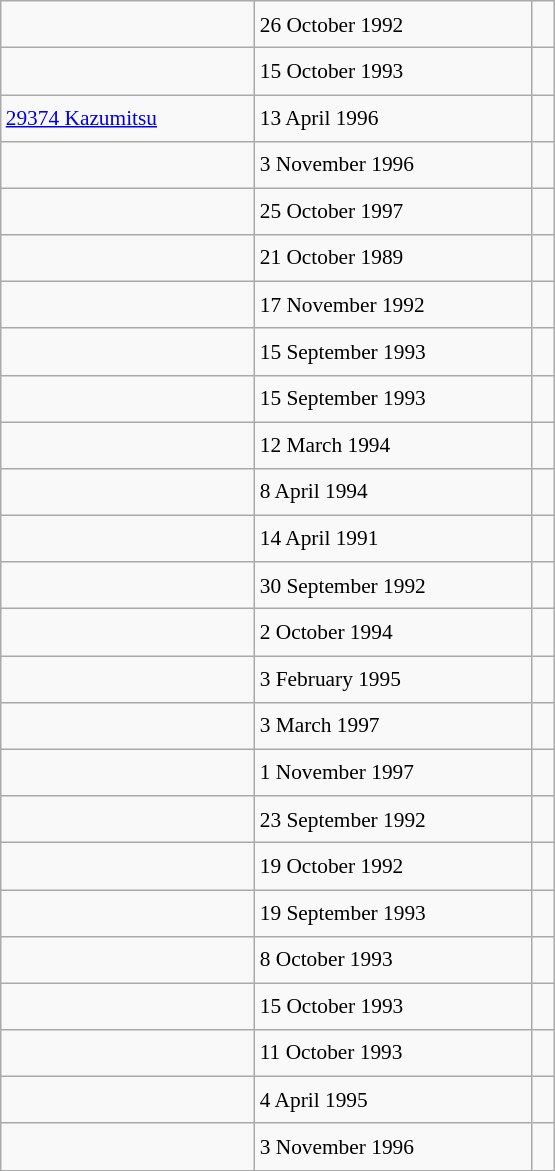<table class="wikitable" style="font-size: 89%; float: left; width: 26em; margin-right: 1em; line-height: 1.65em">
<tr>
<td></td>
<td>26 October 1992</td>
<td><small></small> </td>
</tr>
<tr>
<td></td>
<td>15 October 1993</td>
<td><small></small> </td>
</tr>
<tr>
<td><a href='#'>29374 Kazumitsu</a></td>
<td>13 April 1996</td>
<td><small></small> </td>
</tr>
<tr>
<td></td>
<td>3 November 1996</td>
<td><small></small> </td>
</tr>
<tr>
<td></td>
<td>25 October 1997</td>
<td><small></small> </td>
</tr>
<tr>
<td></td>
<td>21 October 1989</td>
<td><small></small> </td>
</tr>
<tr>
<td></td>
<td>17 November 1992</td>
<td><small></small> </td>
</tr>
<tr>
<td></td>
<td>15 September 1993</td>
<td><small></small> </td>
</tr>
<tr>
<td></td>
<td>15 September 1993</td>
<td><small></small> </td>
</tr>
<tr>
<td></td>
<td>12 March 1994</td>
<td><small></small> </td>
</tr>
<tr>
<td></td>
<td>8 April 1994</td>
<td><small></small> </td>
</tr>
<tr>
<td></td>
<td>14 April 1991</td>
<td><small></small> </td>
</tr>
<tr>
<td></td>
<td>30 September 1992</td>
<td><small></small> </td>
</tr>
<tr>
<td></td>
<td>2 October 1994</td>
<td><small></small> </td>
</tr>
<tr>
<td></td>
<td>3 February 1995</td>
<td><small></small> </td>
</tr>
<tr>
<td></td>
<td>3 March 1997</td>
<td><small></small> </td>
</tr>
<tr>
<td></td>
<td>1 November 1997</td>
<td><small></small> </td>
</tr>
<tr>
<td></td>
<td>23 September 1992</td>
<td><small></small> </td>
</tr>
<tr>
<td></td>
<td>19 October 1992</td>
<td><small></small> </td>
</tr>
<tr>
<td></td>
<td>19 September 1993</td>
<td><small></small> </td>
</tr>
<tr>
<td></td>
<td>8 October 1993</td>
<td><small></small> </td>
</tr>
<tr>
<td></td>
<td>15 October 1993</td>
<td><small></small> </td>
</tr>
<tr>
<td></td>
<td>11 October 1993</td>
<td><small></small> </td>
</tr>
<tr>
<td></td>
<td>4 April 1995</td>
<td><small></small> </td>
</tr>
<tr>
<td></td>
<td>3 November 1996</td>
<td><small></small> </td>
</tr>
</table>
